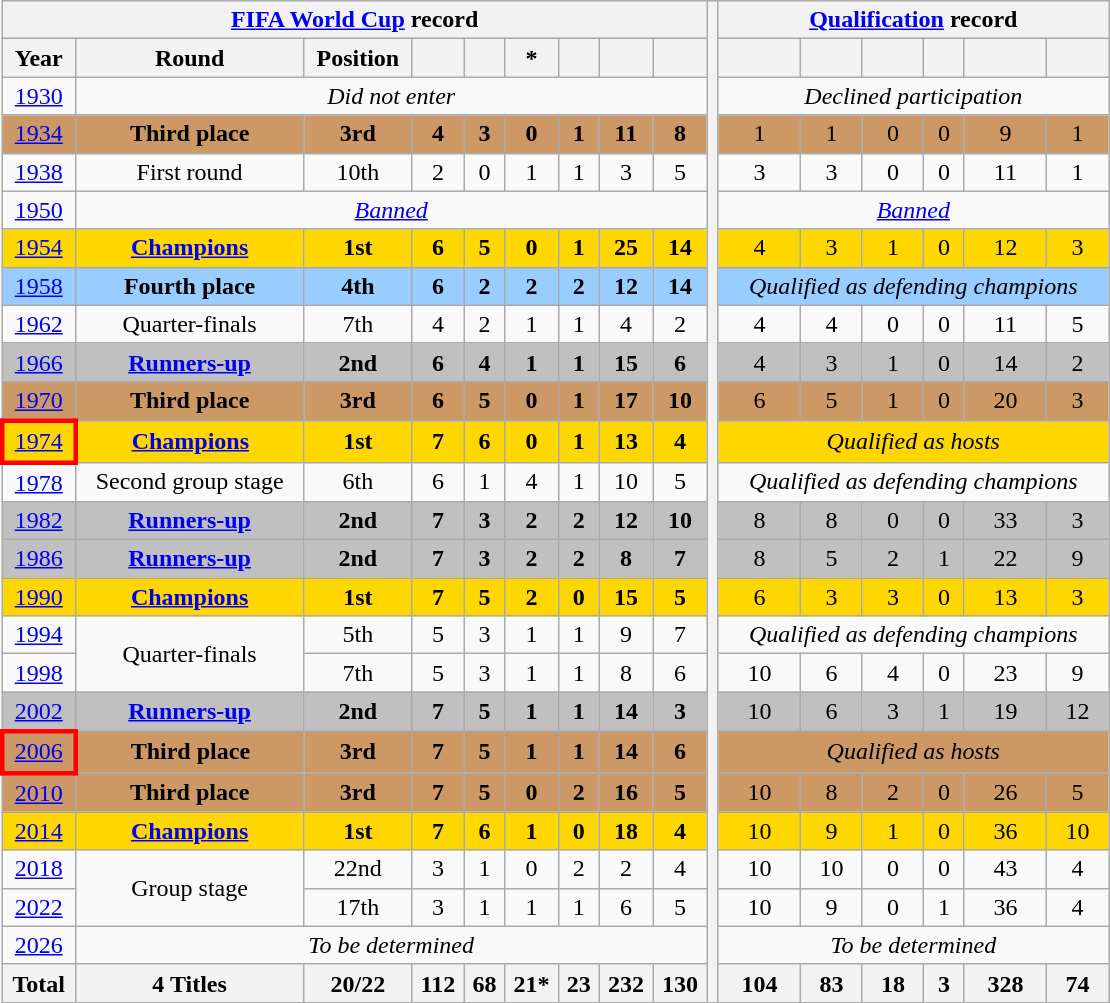<table class="wikitable" style="text-align: center;">
<tr>
<th colspan=9><a href='#'>FIFA World Cup</a> record</th>
<th width=1% rowspan=26></th>
<th colspan=6><a href='#'>Qualification</a> record</th>
</tr>
<tr>
<th>Year</th>
<th>Round</th>
<th>Position</th>
<th></th>
<th></th>
<th>*</th>
<th></th>
<th></th>
<th></th>
<th></th>
<th></th>
<th></th>
<th></th>
<th></th>
<th></th>
</tr>
<tr>
<td> <a href='#'>1930</a></td>
<td colspan=8><em>Did not enter</em></td>
<td colspan=6><em>Declined participation</em></td>
</tr>
<tr bgcolor=cc9966>
<td> <a href='#'>1934</a></td>
<td><strong>Third place</strong></td>
<td><strong>3rd</strong></td>
<td><strong>4</strong></td>
<td><strong>3</strong></td>
<td><strong>0</strong></td>
<td><strong>1</strong></td>
<td><strong>11</strong></td>
<td><strong>8</strong></td>
<td>1</td>
<td>1</td>
<td>0</td>
<td>0</td>
<td>9</td>
<td>1</td>
</tr>
<tr>
<td> <a href='#'>1938</a></td>
<td>First round</td>
<td>10th</td>
<td>2</td>
<td>0</td>
<td>1</td>
<td>1</td>
<td>3</td>
<td>5</td>
<td>3</td>
<td>3</td>
<td>0</td>
<td>0</td>
<td>11</td>
<td>1</td>
</tr>
<tr>
<td> <a href='#'>1950</a></td>
<td colspan=8><em><a href='#'>Banned</a></em></td>
<td colspan=6><em><a href='#'>Banned</a></em></td>
</tr>
<tr bgcolor=Gold>
<td> <a href='#'>1954</a></td>
<td><strong><a href='#'>Champions</a></strong></td>
<td><strong>1st</strong></td>
<td><strong>6</strong></td>
<td><strong>5</strong></td>
<td><strong>0</strong></td>
<td><strong>1</strong></td>
<td><strong>25</strong></td>
<td><strong>14</strong></td>
<td>4</td>
<td>3</td>
<td>1</td>
<td>0</td>
<td>12</td>
<td>3</td>
</tr>
<tr bgcolor=#9acdff>
<td> <a href='#'>1958</a></td>
<td><strong>Fourth place</strong></td>
<td><strong>4th</strong></td>
<td><strong>6</strong></td>
<td><strong>2</strong></td>
<td><strong>2</strong></td>
<td><strong>2</strong></td>
<td><strong>12</strong></td>
<td><strong>14</strong></td>
<td colspan=6><em>Qualified as defending champions</em></td>
</tr>
<tr>
<td> <a href='#'>1962</a></td>
<td>Quarter-finals</td>
<td>7th</td>
<td>4</td>
<td>2</td>
<td>1</td>
<td>1</td>
<td>4</td>
<td>2</td>
<td>4</td>
<td>4</td>
<td>0</td>
<td>0</td>
<td>11</td>
<td>5</td>
</tr>
<tr bgcolor=Silver>
<td> <a href='#'>1966</a></td>
<td><strong><a href='#'>Runners-up</a></strong></td>
<td><strong>2nd</strong></td>
<td><strong>6</strong></td>
<td><strong>4</strong></td>
<td><strong>1</strong></td>
<td><strong>1</strong></td>
<td><strong>15</strong></td>
<td><strong>6</strong></td>
<td>4</td>
<td>3</td>
<td>1</td>
<td>0</td>
<td>14</td>
<td>2</td>
</tr>
<tr bgcolor=cc9966>
<td> <a href='#'>1970</a></td>
<td><strong>Third place</strong></td>
<td><strong>3rd</strong></td>
<td><strong>6</strong></td>
<td><strong>5</strong></td>
<td><strong>0</strong></td>
<td><strong>1</strong></td>
<td><strong>17</strong></td>
<td><strong>10</strong></td>
<td>6</td>
<td>5</td>
<td>1</td>
<td>0</td>
<td>20</td>
<td>3</td>
</tr>
<tr bgcolor=Gold>
<td style="border: 3px solid red"> <a href='#'>1974</a></td>
<td><strong><a href='#'>Champions</a></strong></td>
<td><strong>1st</strong></td>
<td><strong>7</strong></td>
<td><strong>6</strong></td>
<td><strong>0</strong></td>
<td><strong>1</strong></td>
<td><strong>13</strong></td>
<td><strong>4</strong></td>
<td colspan=6><em>Qualified as hosts</em></td>
</tr>
<tr>
<td> <a href='#'>1978</a></td>
<td>Second group stage</td>
<td>6th</td>
<td>6</td>
<td>1</td>
<td>4</td>
<td>1</td>
<td>10</td>
<td>5</td>
<td colspan=6><em>Qualified as defending champions</em></td>
</tr>
<tr bgcolor=Silver>
<td> <a href='#'>1982</a></td>
<td><strong><a href='#'>Runners-up</a></strong></td>
<td><strong>2nd</strong></td>
<td><strong>7</strong></td>
<td><strong>3</strong></td>
<td><strong>2</strong></td>
<td><strong>2</strong></td>
<td><strong>12</strong></td>
<td><strong>10</strong></td>
<td>8</td>
<td>8</td>
<td>0</td>
<td>0</td>
<td>33</td>
<td>3</td>
</tr>
<tr bgcolor=Silver>
<td> <a href='#'>1986</a></td>
<td><strong><a href='#'>Runners-up</a></strong></td>
<td><strong>2nd</strong></td>
<td><strong>7</strong></td>
<td><strong>3</strong></td>
<td><strong>2</strong></td>
<td><strong>2</strong></td>
<td><strong>8</strong></td>
<td><strong>7</strong></td>
<td>8</td>
<td>5</td>
<td>2</td>
<td>1</td>
<td>22</td>
<td>9</td>
</tr>
<tr bgcolor=Gold>
<td> <a href='#'>1990</a></td>
<td><strong><a href='#'>Champions</a></strong></td>
<td><strong>1st</strong></td>
<td><strong>7</strong></td>
<td><strong>5</strong></td>
<td><strong>2</strong></td>
<td><strong>0</strong></td>
<td><strong>15</strong></td>
<td><strong>5</strong></td>
<td>6</td>
<td>3</td>
<td>3</td>
<td>0</td>
<td>13</td>
<td>3</td>
</tr>
<tr>
<td> <a href='#'>1994</a></td>
<td rowspan=2>Quarter-finals</td>
<td>5th</td>
<td>5</td>
<td>3</td>
<td>1</td>
<td>1</td>
<td>9</td>
<td>7</td>
<td colspan=6><em>Qualified as defending champions</em></td>
</tr>
<tr>
<td> <a href='#'>1998</a></td>
<td>7th</td>
<td>5</td>
<td>3</td>
<td>1</td>
<td>1</td>
<td>8</td>
<td>6</td>
<td>10</td>
<td>6</td>
<td>4</td>
<td>0</td>
<td>23</td>
<td>9</td>
</tr>
<tr bgcolor=Silver>
<td>  <a href='#'>2002</a></td>
<td><strong><a href='#'>Runners-up</a></strong></td>
<td><strong>2nd</strong></td>
<td><strong>7</strong></td>
<td><strong>5</strong></td>
<td><strong>1</strong></td>
<td><strong>1</strong></td>
<td><strong>14</strong></td>
<td><strong>3</strong></td>
<td>10</td>
<td>6</td>
<td>3</td>
<td>1</td>
<td>19</td>
<td>12</td>
</tr>
<tr bgcolor=cc9966>
<td style="border: 3px solid red"> <a href='#'>2006</a></td>
<td><strong>Third place</strong></td>
<td><strong>3rd</strong></td>
<td><strong>7</strong></td>
<td><strong>5</strong></td>
<td><strong>1</strong></td>
<td><strong>1</strong></td>
<td><strong>14</strong></td>
<td><strong>6</strong></td>
<td colspan=6><em>Qualified as hosts</em></td>
</tr>
<tr bgcolor=cc9966>
<td> <a href='#'>2010</a></td>
<td><strong>Third place</strong></td>
<td><strong>3rd</strong></td>
<td><strong>7</strong></td>
<td><strong>5</strong></td>
<td><strong>0</strong></td>
<td><strong>2</strong></td>
<td><strong>16</strong></td>
<td><strong>5</strong></td>
<td>10</td>
<td>8</td>
<td>2</td>
<td>0</td>
<td>26</td>
<td>5</td>
</tr>
<tr style="background:Gold;">
<td> <a href='#'>2014</a></td>
<td><strong><a href='#'>Champions</a></strong></td>
<td><strong>1st</strong></td>
<td><strong>7</strong></td>
<td><strong>6</strong></td>
<td><strong>1</strong></td>
<td><strong>0</strong></td>
<td><strong>18</strong></td>
<td><strong>4</strong></td>
<td>10</td>
<td>9</td>
<td>1</td>
<td>0</td>
<td>36</td>
<td>10</td>
</tr>
<tr>
<td> <a href='#'>2018</a></td>
<td rowspan=2>Group stage</td>
<td>22nd</td>
<td>3</td>
<td>1</td>
<td>0</td>
<td>2</td>
<td>2</td>
<td>4</td>
<td>10</td>
<td>10</td>
<td>0</td>
<td>0</td>
<td>43</td>
<td>4</td>
</tr>
<tr>
<td> <a href='#'>2022</a></td>
<td>17th</td>
<td>3</td>
<td>1</td>
<td>1</td>
<td>1</td>
<td>6</td>
<td>5</td>
<td>10</td>
<td>9</td>
<td>0</td>
<td>1</td>
<td>36</td>
<td>4</td>
</tr>
<tr>
<td> <a href='#'>2026</a></td>
<td colspan=8><em>To be determined</em></td>
<td colspan=6><em>To be determined</em></td>
</tr>
<tr>
<th>Total</th>
<th>4 Titles</th>
<th>20/22</th>
<th>112</th>
<th>68</th>
<th>21*</th>
<th>23</th>
<th>232</th>
<th>130</th>
<th>104</th>
<th>83</th>
<th>18</th>
<th>3</th>
<th>328</th>
<th>74</th>
</tr>
</table>
